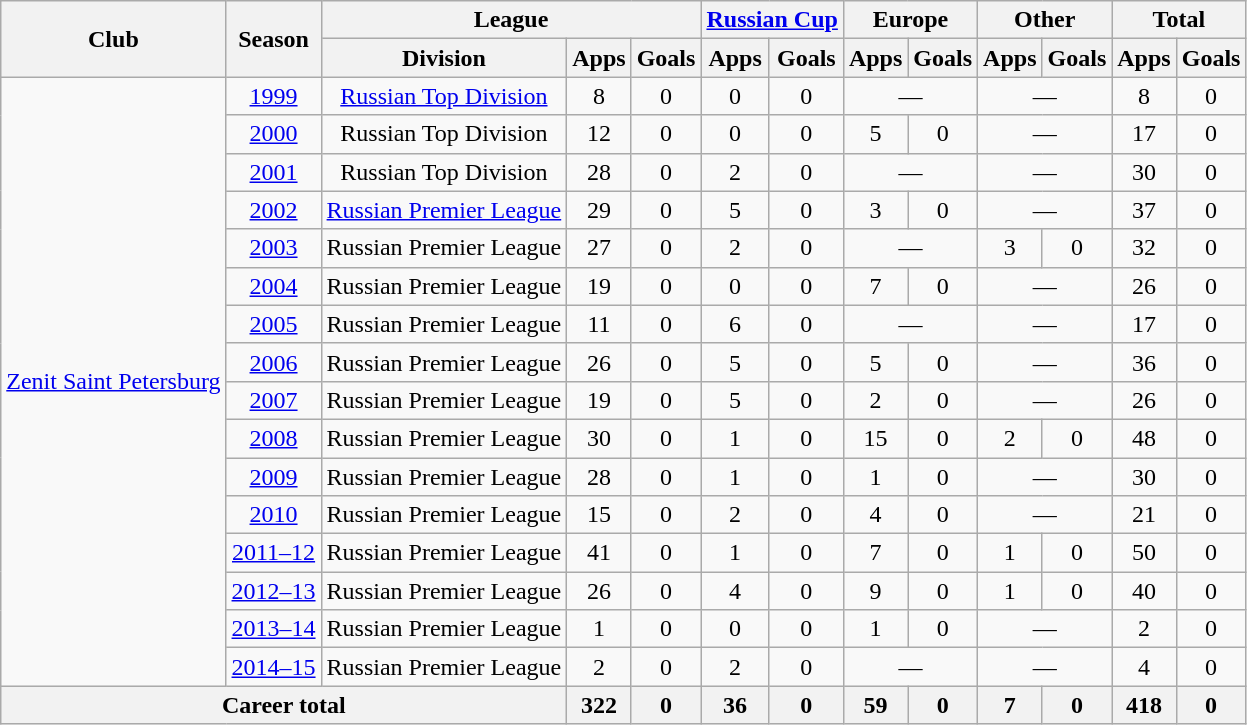<table class="wikitable" style="text-align:center;">
<tr>
<th rowspan="2">Club</th>
<th rowspan="2">Season</th>
<th colspan="3">League</th>
<th colspan="2"><a href='#'>Russian Cup</a></th>
<th colspan="2">Europe</th>
<th colspan="2">Other</th>
<th colspan="2">Total</th>
</tr>
<tr>
<th>Division</th>
<th>Apps</th>
<th>Goals</th>
<th>Apps</th>
<th>Goals</th>
<th>Apps</th>
<th>Goals</th>
<th>Apps</th>
<th>Goals</th>
<th>Apps</th>
<th>Goals</th>
</tr>
<tr>
<td rowspan="16" valign="center"><a href='#'>Zenit Saint Petersburg</a></td>
<td><a href='#'>1999</a></td>
<td><a href='#'>Russian Top Division</a></td>
<td>8</td>
<td>0</td>
<td>0</td>
<td>0</td>
<td colspan="2">—</td>
<td colspan="2">—</td>
<td>8</td>
<td>0</td>
</tr>
<tr>
<td><a href='#'>2000</a></td>
<td>Russian Top Division</td>
<td>12</td>
<td>0</td>
<td>0</td>
<td>0</td>
<td>5</td>
<td>0</td>
<td colspan="2">—</td>
<td>17</td>
<td>0</td>
</tr>
<tr>
<td><a href='#'>2001</a></td>
<td>Russian Top Division</td>
<td>28</td>
<td>0</td>
<td>2</td>
<td>0</td>
<td colspan="2">—</td>
<td colspan="2">—</td>
<td>30</td>
<td>0</td>
</tr>
<tr>
<td><a href='#'>2002</a></td>
<td><a href='#'>Russian Premier League</a></td>
<td>29</td>
<td>0</td>
<td>5</td>
<td>0</td>
<td>3</td>
<td>0</td>
<td colspan="2">—</td>
<td>37</td>
<td>0</td>
</tr>
<tr>
<td><a href='#'>2003</a></td>
<td>Russian Premier League</td>
<td>27</td>
<td>0</td>
<td>2</td>
<td>0</td>
<td colspan="2">—</td>
<td>3</td>
<td>0</td>
<td>32</td>
<td>0</td>
</tr>
<tr>
<td><a href='#'>2004</a></td>
<td>Russian Premier League</td>
<td>19</td>
<td>0</td>
<td>0</td>
<td>0</td>
<td>7</td>
<td>0</td>
<td colspan="2">—</td>
<td>26</td>
<td>0</td>
</tr>
<tr>
<td><a href='#'>2005</a></td>
<td>Russian Premier League</td>
<td>11</td>
<td>0</td>
<td>6</td>
<td>0</td>
<td colspan="2">—</td>
<td colspan="2">—</td>
<td>17</td>
<td>0</td>
</tr>
<tr>
<td><a href='#'>2006</a></td>
<td>Russian Premier League</td>
<td>26</td>
<td>0</td>
<td>5</td>
<td>0</td>
<td>5</td>
<td>0</td>
<td colspan="2">—</td>
<td>36</td>
<td>0</td>
</tr>
<tr>
<td><a href='#'>2007</a></td>
<td>Russian Premier League</td>
<td>19</td>
<td>0</td>
<td>5</td>
<td>0</td>
<td>2</td>
<td>0</td>
<td colspan="2">—</td>
<td>26</td>
<td>0</td>
</tr>
<tr>
<td><a href='#'>2008</a></td>
<td>Russian Premier League</td>
<td>30</td>
<td>0</td>
<td>1</td>
<td>0</td>
<td>15</td>
<td>0</td>
<td>2</td>
<td>0</td>
<td>48</td>
<td>0</td>
</tr>
<tr>
<td><a href='#'>2009</a></td>
<td>Russian Premier League</td>
<td>28</td>
<td>0</td>
<td>1</td>
<td>0</td>
<td>1</td>
<td>0</td>
<td colspan="2">—</td>
<td>30</td>
<td>0</td>
</tr>
<tr>
<td><a href='#'>2010</a></td>
<td>Russian Premier League</td>
<td>15</td>
<td>0</td>
<td>2</td>
<td>0</td>
<td>4</td>
<td>0</td>
<td colspan="2">—</td>
<td>21</td>
<td>0</td>
</tr>
<tr>
<td><a href='#'>2011–12</a></td>
<td>Russian Premier League</td>
<td>41</td>
<td>0</td>
<td>1</td>
<td>0</td>
<td>7</td>
<td>0</td>
<td>1</td>
<td>0</td>
<td>50</td>
<td>0</td>
</tr>
<tr>
<td><a href='#'>2012–13</a></td>
<td>Russian Premier League</td>
<td>26</td>
<td>0</td>
<td>4</td>
<td>0</td>
<td>9</td>
<td>0</td>
<td>1</td>
<td>0</td>
<td>40</td>
<td>0</td>
</tr>
<tr>
<td><a href='#'>2013–14</a></td>
<td>Russian Premier League</td>
<td>1</td>
<td>0</td>
<td>0</td>
<td>0</td>
<td>1</td>
<td>0</td>
<td colspan="2">—</td>
<td>2</td>
<td>0</td>
</tr>
<tr>
<td><a href='#'>2014–15</a></td>
<td>Russian Premier League</td>
<td>2</td>
<td>0</td>
<td>2</td>
<td>0</td>
<td colspan="2">—</td>
<td colspan="2">—</td>
<td>4</td>
<td>0</td>
</tr>
<tr>
<th colspan="3">Career total</th>
<th>322</th>
<th>0</th>
<th>36</th>
<th>0</th>
<th>59</th>
<th>0</th>
<th>7</th>
<th>0</th>
<th>418</th>
<th>0</th>
</tr>
</table>
